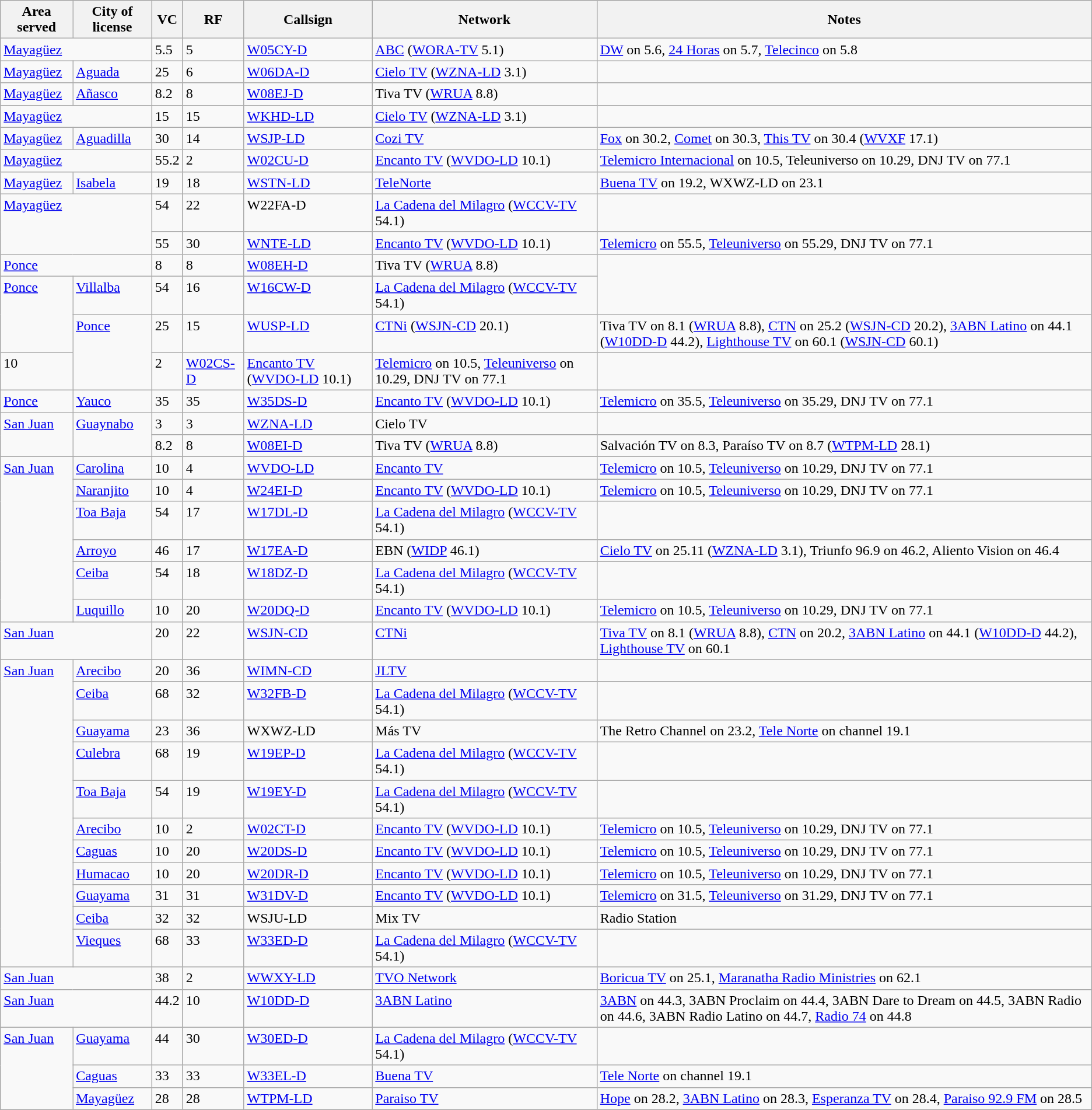<table class="sortable wikitable" style="margin: 1em 1em 1em 0; background: #f9f9f9;">
<tr>
<th>Area served</th>
<th>City of license</th>
<th>VC</th>
<th>RF</th>
<th>Callsign</th>
<th>Network</th>
<th class="unsortable">Notes</th>
</tr>
<tr style="vertical-align: top; text-align: left;">
<td colspan="2"><a href='#'>Mayagüez</a></td>
<td>5.5</td>
<td>5</td>
<td><a href='#'>W05CY-D</a></td>
<td><a href='#'>ABC</a> (<a href='#'>WORA-TV</a> 5.1)</td>
<td><a href='#'>DW</a> on 5.6, <a href='#'>24 Horas</a> on 5.7, <a href='#'>Telecinco</a> on 5.8</td>
</tr>
<tr style="vertical-align: top; text-align: left;">
<td><a href='#'>Mayagüez</a></td>
<td><a href='#'>Aguada</a></td>
<td>25</td>
<td>6</td>
<td><a href='#'>W06DA-D</a></td>
<td><a href='#'>Cielo TV</a> (<a href='#'>WZNA-LD</a> 3.1)</td>
<td></td>
</tr>
<tr style="vertical-align: top; text-align: left;">
<td><a href='#'>Mayagüez</a></td>
<td><a href='#'>Añasco</a></td>
<td>8.2</td>
<td>8</td>
<td><a href='#'>W08EJ-D</a></td>
<td>Tiva TV (<a href='#'>WRUA</a> 8.8)</td>
<td></td>
</tr>
<tr style="vertical-align: top; text-align: left;">
<td colspan="2"><a href='#'>Mayagüez</a></td>
<td>15</td>
<td>15</td>
<td><a href='#'>WKHD-LD</a></td>
<td><a href='#'>Cielo TV</a> (<a href='#'>WZNA-LD</a> 3.1)</td>
<td></td>
</tr>
<tr style="vertical-align: top; text-align: left;">
<td><a href='#'>Mayagüez</a></td>
<td><a href='#'>Aguadilla</a></td>
<td>30</td>
<td>14</td>
<td><a href='#'>WSJP-LD</a></td>
<td><a href='#'>Cozi TV</a></td>
<td><a href='#'>Fox</a> on 30.2, <a href='#'>Comet</a> on 30.3, <a href='#'>This TV</a> on 30.4 (<a href='#'>WVXF</a> 17.1)</td>
</tr>
<tr style="vertical-align: top; text-align: left;">
<td colspan="2"><a href='#'>Mayagüez</a></td>
<td>55.2</td>
<td>2</td>
<td><a href='#'>W02CU-D</a></td>
<td><a href='#'>Encanto TV</a> (<a href='#'>WVDO-LD</a> 10.1)</td>
<td><a href='#'>Telemicro Internacional</a> on 10.5, Teleuniverso on 10.29, DNJ TV on 77.1</td>
</tr>
<tr style="vertical-align: top; text-align: left;">
<td><a href='#'>Mayagüez</a></td>
<td><a href='#'>Isabela</a></td>
<td>19</td>
<td>18</td>
<td><a href='#'>WSTN-LD</a></td>
<td><a href='#'>TeleNorte</a></td>
<td><a href='#'>Buena TV</a> on 19.2, WXWZ-LD on 23.1</td>
</tr>
<tr style="vertical-align: top; text-align: left;">
<td colspan="2" rowspan="2"><a href='#'>Mayagüez</a></td>
<td>54</td>
<td>22</td>
<td>W22FA-D</td>
<td><a href='#'>La Cadena del Milagro</a> (<a href='#'>WCCV-TV</a> 54.1)</td>
<td></td>
</tr>
<tr style="vertical-align: top; text-align: left;">
<td>55</td>
<td>30</td>
<td><a href='#'>WNTE-LD</a></td>
<td><a href='#'>Encanto TV</a> (<a href='#'>WVDO-LD</a> 10.1)</td>
<td><a href='#'>Telemicro</a> on 55.5, <a href='#'>Teleuniverso</a> on 55.29, DNJ TV on 77.1</td>
</tr>
<tr style="vertical-align: top; text-align: left;">
<td colspan="2"><a href='#'>Ponce</a></td>
<td>8</td>
<td>8</td>
<td><a href='#'>W08EH-D</a></td>
<td>Tiva TV (<a href='#'>WRUA</a> 8.8)</td>
</tr>
<tr style="vertical-align: top; text-align: left;">
<td colspan="1" rowspan="2"><a href='#'>Ponce</a></td>
<td><a href='#'>Villalba</a></td>
<td>54</td>
<td>16</td>
<td><a href='#'>W16CW-D</a></td>
<td><a href='#'>La Cadena del Milagro</a> (<a href='#'>WCCV-TV</a> 54.1)</td>
</tr>
<tr style="vertical-align: top; text-align: left;">
<td colspan="1" rowspan="2"><a href='#'>Ponce</a></td>
<td>25</td>
<td>15</td>
<td><a href='#'>WUSP-LD</a></td>
<td><a href='#'>CTNi</a> (<a href='#'>WSJN-CD</a> 20.1)</td>
<td>Tiva TV on 8.1 (<a href='#'>WRUA</a> 8.8), <a href='#'>CTN</a> on 25.2 (<a href='#'>WSJN-CD</a> 20.2), <a href='#'>3ABN Latino</a> on 44.1 (<a href='#'>W10DD-D</a> 44.2), <a href='#'>Lighthouse TV</a> on 60.1 (<a href='#'>WSJN-CD</a> 60.1)</td>
</tr>
<tr style="vertical-align: top; text-align: left;">
<td>10</td>
<td>2</td>
<td><a href='#'>W02CS-D</a></td>
<td><a href='#'>Encanto TV</a> (<a href='#'>WVDO-LD</a> 10.1)</td>
<td><a href='#'>Telemicro</a> on 10.5, <a href='#'>Teleuniverso</a> on 10.29, DNJ TV on 77.1</td>
</tr>
<tr style="vertical-align: top; text-align: left;">
<td><a href='#'>Ponce</a></td>
<td><a href='#'>Yauco</a></td>
<td>35</td>
<td>35</td>
<td><a href='#'>W35DS-D</a></td>
<td><a href='#'>Encanto TV</a> (<a href='#'>WVDO-LD</a> 10.1)</td>
<td><a href='#'>Telemicro</a> on 35.5, <a href='#'>Teleuniverso</a> on 35.29, DNJ TV on 77.1</td>
</tr>
<tr style="vertical-align: top; text-align: left;">
<td colspan="1" rowspan="2"><a href='#'>San Juan</a></td>
<td colspan="1" rowspan="2"><a href='#'>Guaynabo</a></td>
<td>3</td>
<td>3</td>
<td><a href='#'>WZNA-LD</a></td>
<td>Cielo TV</td>
<td></td>
</tr>
<tr style="vertical-align: top; text-align: left;">
<td>8.2</td>
<td>8</td>
<td><a href='#'>W08EI-D</a></td>
<td>Tiva TV (<a href='#'>WRUA</a> 8.8)</td>
<td>Salvación TV on 8.3, Paraíso TV on 8.7 (<a href='#'>WTPM-LD</a> 28.1)</td>
</tr>
<tr style="vertical-align: top; text-align: left;">
<td colspan="1" rowspan="6"><a href='#'>San Juan</a></td>
<td><a href='#'>Carolina</a></td>
<td>10</td>
<td>4</td>
<td><a href='#'>WVDO-LD</a></td>
<td><a href='#'>Encanto TV</a></td>
<td><a href='#'>Telemicro</a> on 10.5, <a href='#'>Teleuniverso</a> on 10.29, DNJ TV on 77.1</td>
</tr>
<tr style="vertical-align: top; text-align: left;">
<td><a href='#'>Naranjito</a></td>
<td>10</td>
<td>4</td>
<td><a href='#'>W24EI-D</a></td>
<td><a href='#'>Encanto TV</a> (<a href='#'>WVDO-LD</a> 10.1)</td>
<td><a href='#'>Telemicro</a> on 10.5, <a href='#'>Teleuniverso</a> on 10.29, DNJ TV on 77.1</td>
</tr>
<tr style="vertical-align: top; text-align: left;">
<td><a href='#'>Toa Baja</a></td>
<td>54</td>
<td>17</td>
<td><a href='#'>W17DL-D</a></td>
<td><a href='#'>La Cadena del Milagro</a> (<a href='#'>WCCV-TV</a> 54.1)</td>
<td></td>
</tr>
<tr style="vertical-align: top; text-align: left;">
<td><a href='#'>Arroyo</a></td>
<td>46</td>
<td>17</td>
<td><a href='#'>W17EA-D</a></td>
<td>EBN (<a href='#'>WIDP</a> 46.1)</td>
<td><a href='#'>Cielo TV</a> on 25.11 (<a href='#'>WZNA-LD</a> 3.1), Triunfo 96.9 on 46.2, Aliento Vision on 46.4</td>
</tr>
<tr style="vertical-align: top; text-align: left;">
<td><a href='#'>Ceiba</a></td>
<td>54</td>
<td>18</td>
<td><a href='#'>W18DZ-D</a></td>
<td><a href='#'>La Cadena del Milagro</a> (<a href='#'>WCCV-TV</a> 54.1)</td>
<td></td>
</tr>
<tr style="vertical-align: top; text-align: left;">
<td><a href='#'>Luquillo</a></td>
<td>10</td>
<td>20</td>
<td><a href='#'>W20DQ-D</a></td>
<td><a href='#'>Encanto TV</a> (<a href='#'>WVDO-LD</a> 10.1)</td>
<td><a href='#'>Telemicro</a> on 10.5, <a href='#'>Teleuniverso</a> on 10.29, DNJ TV on 77.1</td>
</tr>
<tr style="vertical-align: top; text-align: left;">
<td colspan="2"><a href='#'>San Juan</a></td>
<td>20</td>
<td>22</td>
<td><a href='#'>WSJN-CD</a></td>
<td><a href='#'>CTNi</a></td>
<td><a href='#'>Tiva TV</a> on 8.1 (<a href='#'>WRUA</a> 8.8), <a href='#'>CTN</a> on 20.2, <a href='#'>3ABN Latino</a> on 44.1 (<a href='#'>W10DD-D</a> 44.2), <a href='#'>Lighthouse TV</a> on 60.1</td>
</tr>
<tr style="vertical-align: top; text-align: left;">
<td colspan="1" rowspan="11"><a href='#'>San Juan</a></td>
<td><a href='#'>Arecibo</a></td>
<td>20</td>
<td>36</td>
<td><a href='#'>WIMN-CD</a></td>
<td><a href='#'>JLTV</a></td>
<td></td>
</tr>
<tr style="vertical-align: top; text-align: left;">
<td><a href='#'>Ceiba</a></td>
<td>68</td>
<td>32</td>
<td><a href='#'>W32FB-D</a></td>
<td><a href='#'>La Cadena del Milagro</a> (<a href='#'>WCCV-TV</a> 54.1)</td>
<td></td>
</tr>
<tr style="vertical-align: top; text-align: left;">
<td><a href='#'>Guayama</a></td>
<td>23</td>
<td>36</td>
<td>WXWZ-LD</td>
<td>Más TV</td>
<td>The Retro Channel on 23.2, <a href='#'>Tele Norte</a> on channel 19.1</td>
</tr>
<tr style="vertical-align: top; text-align: left;">
<td><a href='#'>Culebra</a></td>
<td>68</td>
<td>19</td>
<td><a href='#'>W19EP-D</a></td>
<td><a href='#'>La Cadena del Milagro</a> (<a href='#'>WCCV-TV</a> 54.1)</td>
<td></td>
</tr>
<tr style="vertical-align: top; text-align: left;">
<td><a href='#'>Toa Baja</a></td>
<td>54</td>
<td>19</td>
<td><a href='#'>W19EY-D</a></td>
<td><a href='#'>La Cadena del Milagro</a> (<a href='#'>WCCV-TV</a> 54.1)</td>
<td></td>
</tr>
<tr style="vertical-align: top; text-align: left;">
<td><a href='#'>Arecibo</a></td>
<td>10</td>
<td>2</td>
<td><a href='#'>W02CT-D</a></td>
<td><a href='#'>Encanto TV</a> (<a href='#'>WVDO-LD</a> 10.1)</td>
<td><a href='#'>Telemicro</a> on 10.5, <a href='#'>Teleuniverso</a> on 10.29, DNJ TV on 77.1</td>
</tr>
<tr style="vertical-align: top; text-align: left;">
<td><a href='#'>Caguas</a></td>
<td>10</td>
<td>20</td>
<td><a href='#'>W20DS-D</a></td>
<td><a href='#'>Encanto TV</a> (<a href='#'>WVDO-LD</a> 10.1)</td>
<td><a href='#'>Telemicro</a> on 10.5, <a href='#'>Teleuniverso</a> on 10.29, DNJ TV on 77.1</td>
</tr>
<tr style="vertical-align: top; text-align: left;">
<td><a href='#'>Humacao</a></td>
<td>10</td>
<td>20</td>
<td><a href='#'>W20DR-D</a></td>
<td><a href='#'>Encanto TV</a> (<a href='#'>WVDO-LD</a> 10.1)</td>
<td><a href='#'>Telemicro</a> on 10.5, <a href='#'>Teleuniverso</a> on 10.29, DNJ TV on 77.1</td>
</tr>
<tr style="vertical-align: top; text-align: left;">
<td><a href='#'>Guayama</a></td>
<td>31</td>
<td>31</td>
<td><a href='#'>W31DV-D</a></td>
<td><a href='#'>Encanto TV</a> (<a href='#'>WVDO-LD</a> 10.1)</td>
<td><a href='#'>Telemicro</a> on 31.5, <a href='#'>Teleuniverso</a> on 31.29, DNJ TV on 77.1</td>
</tr>
<tr style="vertical-align: top; text-align: left;">
<td><a href='#'>Ceiba</a></td>
<td>32</td>
<td>32</td>
<td>WSJU-LD</td>
<td>Mix TV</td>
<td>Radio Station</td>
</tr>
<tr style="vertical-align: top; text-align: left;">
<td><a href='#'>Vieques</a></td>
<td>68</td>
<td>33</td>
<td><a href='#'>W33ED-D</a></td>
<td><a href='#'>La Cadena del Milagro</a> (<a href='#'>WCCV-TV</a> 54.1)</td>
<td></td>
</tr>
<tr style="vertical-align: top; text-align: left;">
<td colspan="2"><a href='#'>San Juan</a></td>
<td>38</td>
<td>2</td>
<td><a href='#'>WWXY-LD</a></td>
<td><a href='#'>TVO Network</a></td>
<td><a href='#'>Boricua TV</a> on 25.1, <a href='#'>Maranatha Radio Ministries</a> on 62.1</td>
</tr>
<tr style="vertical-align: top; text-align: left;">
<td colspan="2"><a href='#'>San Juan</a></td>
<td>44.2</td>
<td>10</td>
<td><a href='#'>W10DD-D</a></td>
<td><a href='#'>3ABN Latino</a></td>
<td><a href='#'>3ABN</a> on 44.3, 3ABN Proclaim on 44.4, 3ABN Dare to Dream on 44.5, 3ABN Radio on 44.6, 3ABN Radio Latino on 44.7, <a href='#'>Radio 74</a> on 44.8</td>
</tr>
<tr style="vertical-align: top; text-align: left;">
<td colspan="1" rowspan="3"><a href='#'>San Juan</a></td>
<td><a href='#'>Guayama</a></td>
<td>44</td>
<td>30</td>
<td><a href='#'>W30ED-D</a></td>
<td><a href='#'>La Cadena del Milagro</a> (<a href='#'>WCCV-TV</a> 54.1)</td>
<td></td>
</tr>
<tr style="vertical-align: top; text-align: left;">
<td><a href='#'>Caguas</a></td>
<td>33</td>
<td>33</td>
<td><a href='#'>W33EL-D</a></td>
<td><a href='#'>Buena TV</a></td>
<td><a href='#'>Tele Norte</a> on channel 19.1</td>
</tr>
<tr style="vertical-align: top; text-align: left;">
<td><a href='#'>Mayagüez</a></td>
<td>28</td>
<td>28</td>
<td><a href='#'>WTPM-LD</a></td>
<td><a href='#'>Paraiso TV</a></td>
<td><a href='#'>Hope</a> on 28.2, <a href='#'>3ABN Latino</a> on 28.3, <a href='#'>Esperanza TV</a> on 28.4, <a href='#'>Paraiso 92.9 FM</a> on 28.5</td>
</tr>
</table>
